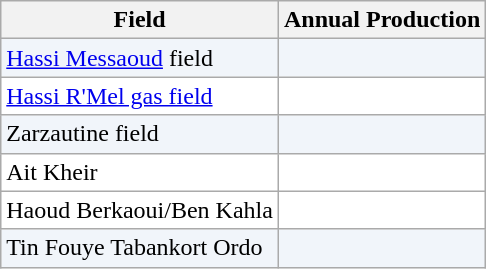<table class="wikitable">
<tr>
<th>Field</th>
<th>Annual Production</th>
</tr>
<tr style="background:#f1f5fa; text-align:right;">
<td style="text-align:left;"><a href='#'>Hassi Messaoud</a> field</td>
<td></td>
</tr>
<tr style="background:#fff; text-align:right;">
<td style="text-align:left;"><a href='#'>Hassi R'Mel gas field</a></td>
<td></td>
</tr>
<tr style="background:#f1f5fa; text-align:right;">
<td style="text-align:left;">Zarzautine field</td>
<td></td>
</tr>
<tr style="background:#fff; text-align:right;">
<td style="text-align:left;">Ait Kheir</td>
<td></td>
</tr>
<tr style="background:#fff; text-align:right;">
<td style="text-align:left;">Haoud Berkaoui/Ben Kahla</td>
<td></td>
</tr>
<tr style="background:#f1f5fa; text-align:right;">
<td style="text-align:left;">Tin Fouye Tabankort Ordo</td>
<td></td>
</tr>
</table>
